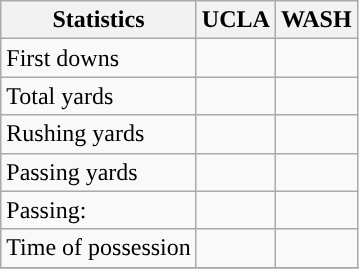<table class="wikitable" style="float: left;">
<tr>
<th>Statistics</th>
<th>UCLA</th>
<th>WASH</th>
</tr>
<tr>
<td>First downs</td>
<td></td>
<td></td>
</tr>
<tr>
<td>Total yards</td>
<td></td>
<td></td>
</tr>
<tr>
<td>Rushing yards</td>
<td></td>
<td></td>
</tr>
<tr>
<td>Passing yards</td>
<td></td>
<td></td>
</tr>
<tr>
<td>Passing:</td>
<td></td>
<td></td>
</tr>
<tr>
<td>Time of possession</td>
<td></td>
<td></td>
</tr>
<tr>
</tr>
</table>
